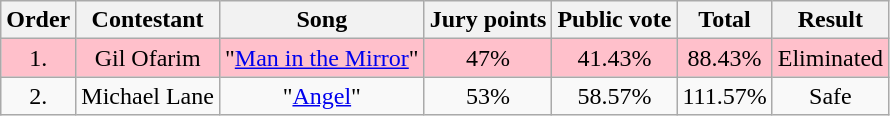<table class="wikitable sortable" style="text-align: center; width: auto;">
<tr class="hintergrundfarbe5">
<th>Order</th>
<th>Contestant</th>
<th>Song</th>
<th>Jury points</th>
<th>Public vote</th>
<th>Total</th>
<th>Result</th>
</tr>
<tr bgcolor=pink>
<td>1.</td>
<td>Gil Ofarim</td>
<td>"<a href='#'>Man in the Mirror</a>"</td>
<td>47%</td>
<td>41.43%</td>
<td>88.43%</td>
<td>Eliminated</td>
</tr>
<tr>
<td>2.</td>
<td>Michael Lane</td>
<td>"<a href='#'>Angel</a>"</td>
<td>53%</td>
<td>58.57%</td>
<td>111.57%</td>
<td>Safe</td>
</tr>
</table>
